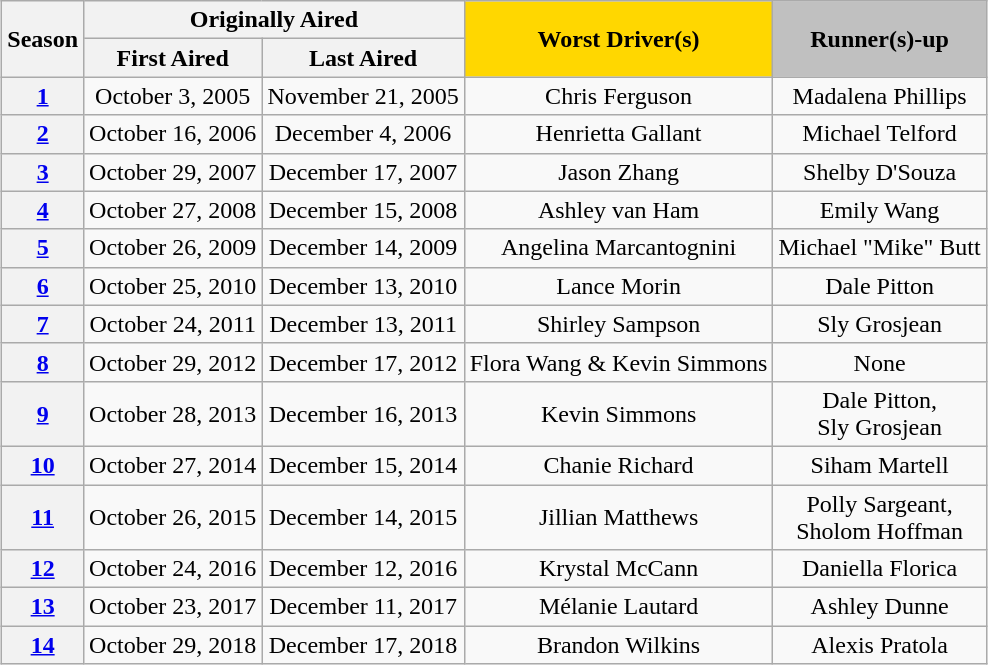<table class="wikitable plainrowheaders" style="margin-inline: auto; border: none; text-align:center;"">
<tr>
<th rowspan="2">Season</th>
<th colspan="2">Originally Aired</th>
<th style="background: gold" rowspan="2">Worst Driver(s)</th>
<th style="background: silver" rowspan="2">Runner(s)-up</th>
</tr>
<tr>
<th>First Aired</th>
<th>Last Aired</th>
</tr>
<tr>
<th scope="row" style="text-align: center"><a href='#'>1</a></th>
<td>October 3, 2005</td>
<td>November 21, 2005</td>
<td>Chris Ferguson</td>
<td>Madalena Phillips</td>
</tr>
<tr>
<th scope="row" style="text-align: center"><a href='#'>2</a></th>
<td>October 16, 2006</td>
<td>December 4, 2006</td>
<td>Henrietta Gallant</td>
<td>Michael Telford</td>
</tr>
<tr>
<th scope="row" style="text-align: center"><a href='#'>3</a></th>
<td>October 29, 2007</td>
<td>December 17, 2007</td>
<td>Jason Zhang</td>
<td>Shelby D'Souza</td>
</tr>
<tr>
<th scope="row" style="text-align: center"><a href='#'>4</a></th>
<td>October 27, 2008</td>
<td>December 15, 2008</td>
<td>Ashley van Ham</td>
<td>Emily Wang</td>
</tr>
<tr>
<th scope="row" style="text-align: center"><a href='#'>5</a></th>
<td>October 26, 2009</td>
<td>December 14, 2009</td>
<td>Angelina Marcantognini</td>
<td>Michael "Mike" Butt</td>
</tr>
<tr>
<th scope="row" style="text-align: center"><a href='#'>6</a></th>
<td>October 25, 2010</td>
<td>December 13, 2010</td>
<td>Lance Morin</td>
<td>Dale Pitton</td>
</tr>
<tr>
<th scope="row" style="text-align: center"><a href='#'>7</a></th>
<td>October 24, 2011</td>
<td>December 13, 2011</td>
<td>Shirley Sampson</td>
<td>Sly Grosjean</td>
</tr>
<tr>
<th scope="row" style="text-align: center"><a href='#'>8</a></th>
<td>October 29, 2012</td>
<td>December 17, 2012</td>
<td>Flora Wang & Kevin Simmons</td>
<td>None</td>
</tr>
<tr>
<th scope="row" style="text-align: center"><a href='#'>9</a></th>
<td>October 28, 2013</td>
<td>December 16, 2013</td>
<td>Kevin Simmons</td>
<td>Dale Pitton,<br>Sly Grosjean</td>
</tr>
<tr>
<th scope="row" style="text-align: center"><a href='#'>10</a></th>
<td>October 27, 2014</td>
<td>December 15, 2014</td>
<td>Chanie Richard</td>
<td>Siham Martell</td>
</tr>
<tr>
<th scope="row" style="text-align: center"><a href='#'>11</a></th>
<td>October 26, 2015</td>
<td>December 14, 2015</td>
<td>Jillian Matthews</td>
<td>Polly Sargeant,<br>Sholom Hoffman</td>
</tr>
<tr>
<th scope="row" style="text-align: center"><a href='#'>12</a></th>
<td>October 24, 2016</td>
<td>December 12, 2016</td>
<td>Krystal McCann</td>
<td>Daniella Florica</td>
</tr>
<tr>
<th scope="row" style="text-align: center"><a href='#'>13</a></th>
<td>October 23, 2017</td>
<td>December 11, 2017</td>
<td>Mélanie Lautard</td>
<td>Ashley Dunne</td>
</tr>
<tr>
<th scope="row" style="text-align: center"><a href='#'>14</a></th>
<td>October 29, 2018</td>
<td>December 17, 2018</td>
<td>Brandon Wilkins</td>
<td>Alexis Pratola</td>
</tr>
</table>
